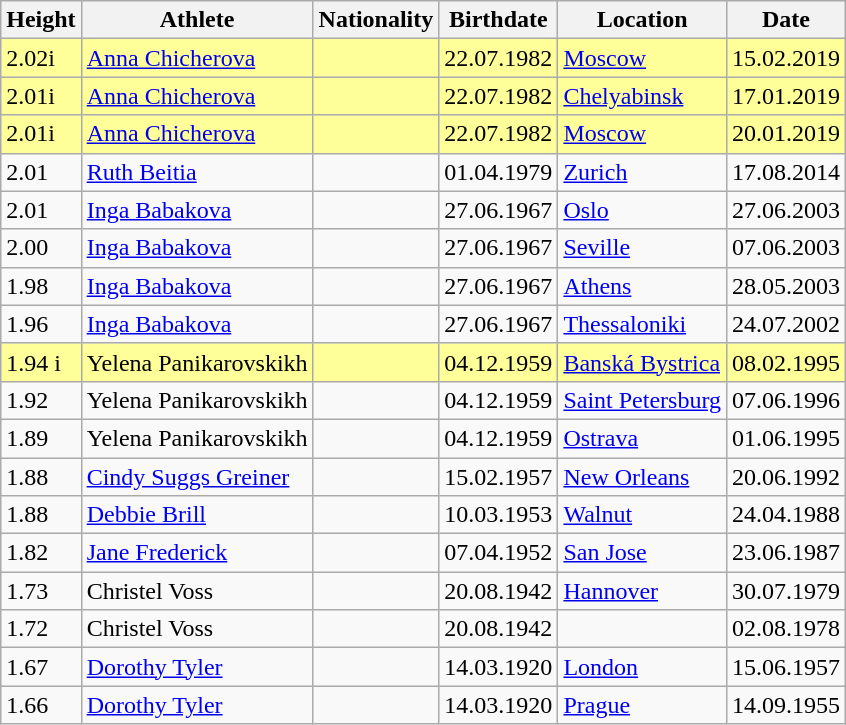<table class="wikitable">
<tr>
<th>Height</th>
<th>Athlete</th>
<th>Nationality</th>
<th>Birthdate</th>
<th>Location</th>
<th>Date</th>
</tr>
<tr style="background:#ff9;">
<td>2.02i</td>
<td><a href='#'>Anna Chicherova</a></td>
<td></td>
<td>22.07.1982</td>
<td><a href='#'>Moscow</a></td>
<td>15.02.2019</td>
</tr>
<tr style="background:#ff9;">
<td>2.01i</td>
<td><a href='#'>Anna Chicherova</a></td>
<td></td>
<td>22.07.1982</td>
<td><a href='#'>Chelyabinsk</a></td>
<td>17.01.2019</td>
</tr>
<tr style="background:#ff9;">
<td>2.01i</td>
<td><a href='#'>Anna Chicherova</a></td>
<td></td>
<td>22.07.1982</td>
<td><a href='#'>Moscow</a></td>
<td>20.01.2019</td>
</tr>
<tr>
<td>2.01</td>
<td><a href='#'>Ruth Beitia</a></td>
<td></td>
<td>01.04.1979</td>
<td><a href='#'>Zurich</a></td>
<td>17.08.2014</td>
</tr>
<tr>
<td>2.01</td>
<td><a href='#'>Inga Babakova</a></td>
<td></td>
<td>27.06.1967</td>
<td><a href='#'>Oslo</a></td>
<td>27.06.2003</td>
</tr>
<tr>
<td>2.00</td>
<td><a href='#'>Inga Babakova</a></td>
<td></td>
<td>27.06.1967</td>
<td><a href='#'>Seville</a></td>
<td>07.06.2003</td>
</tr>
<tr>
<td>1.98</td>
<td><a href='#'>Inga Babakova</a></td>
<td></td>
<td>27.06.1967</td>
<td><a href='#'>Athens</a></td>
<td>28.05.2003</td>
</tr>
<tr>
<td>1.96</td>
<td><a href='#'>Inga Babakova</a></td>
<td></td>
<td>27.06.1967</td>
<td><a href='#'>Thessaloniki</a></td>
<td>24.07.2002</td>
</tr>
<tr style="background:#ff9;">
<td>1.94 i</td>
<td>Yelena Panikarovskikh</td>
<td></td>
<td>04.12.1959</td>
<td><a href='#'>Banská Bystrica</a></td>
<td>08.02.1995</td>
</tr>
<tr>
<td>1.92</td>
<td>Yelena Panikarovskikh</td>
<td></td>
<td>04.12.1959</td>
<td><a href='#'>Saint Petersburg</a></td>
<td>07.06.1996</td>
</tr>
<tr>
<td>1.89</td>
<td>Yelena Panikarovskikh</td>
<td></td>
<td>04.12.1959</td>
<td><a href='#'>Ostrava</a></td>
<td>01.06.1995</td>
</tr>
<tr>
<td>1.88</td>
<td><a href='#'>Cindy Suggs Greiner</a></td>
<td></td>
<td>15.02.1957</td>
<td><a href='#'>New Orleans</a></td>
<td>20.06.1992</td>
</tr>
<tr>
<td>1.88</td>
<td><a href='#'>Debbie Brill</a></td>
<td></td>
<td>10.03.1953</td>
<td><a href='#'>Walnut</a></td>
<td>24.04.1988</td>
</tr>
<tr>
<td>1.82</td>
<td><a href='#'>Jane Frederick</a></td>
<td></td>
<td>07.04.1952</td>
<td><a href='#'>San Jose</a></td>
<td>23.06.1987</td>
</tr>
<tr>
<td>1.73</td>
<td>Christel Voss</td>
<td></td>
<td>20.08.1942</td>
<td><a href='#'>Hannover</a></td>
<td>30.07.1979</td>
</tr>
<tr>
<td>1.72</td>
<td>Christel Voss</td>
<td></td>
<td>20.08.1942</td>
<td></td>
<td>02.08.1978</td>
</tr>
<tr>
<td>1.67</td>
<td><a href='#'>Dorothy Tyler</a></td>
<td></td>
<td>14.03.1920</td>
<td><a href='#'>London</a></td>
<td>15.06.1957</td>
</tr>
<tr>
<td>1.66</td>
<td><a href='#'>Dorothy Tyler</a></td>
<td></td>
<td>14.03.1920</td>
<td><a href='#'>Prague</a></td>
<td>14.09.1955</td>
</tr>
</table>
